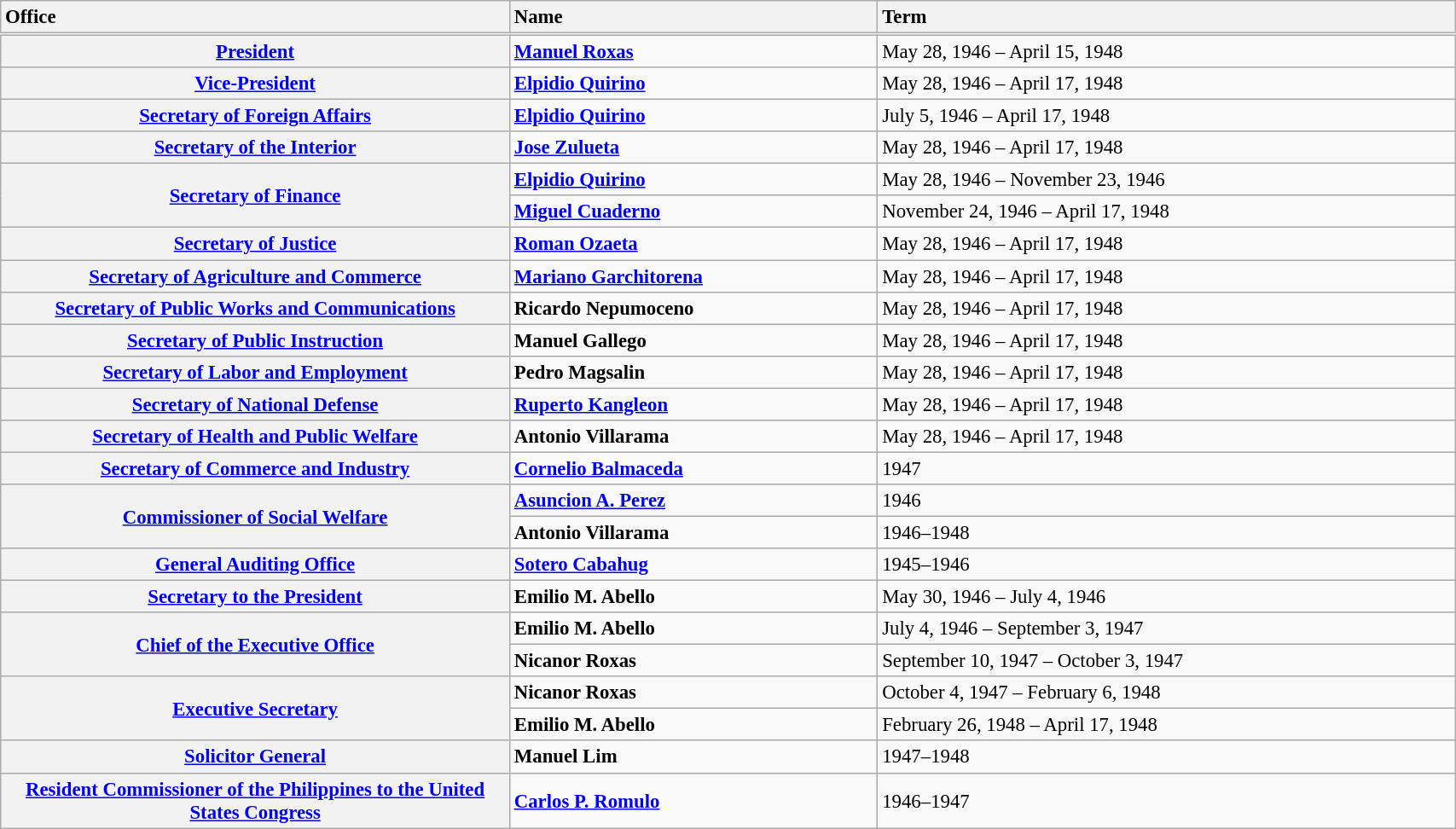<table class="wikitable collapsible plainrowheaders toptextcells" style="width:90%; font-size:95%;">
<tr style="border-bottom-style:double;">
<th scope="col" style="text-align:left; width:35%;">Office</th>
<th scope="col" style="text-align:left;">Name</th>
<th scope="col" style="text-align:left;">Term</th>
</tr>
<tr>
<th scope="row"><a href='#'>President</a></th>
<td><strong><a href='#'>Manuel Roxas</a></strong></td>
<td>May 28, 1946 – April 15, 1948</td>
</tr>
<tr>
<th scope="row"><a href='#'>Vice-President</a></th>
<td><strong><a href='#'>Elpidio Quirino</a></strong></td>
<td>May 28, 1946 – April 17, 1948</td>
</tr>
<tr>
<th scope="row"><a href='#'>Secretary of Foreign Affairs</a></th>
<td><strong><a href='#'>Elpidio Quirino</a></strong></td>
<td>July 5, 1946 – April 17, 1948</td>
</tr>
<tr>
<th scope="row"><a href='#'>Secretary of the Interior</a></th>
<td><strong><a href='#'>Jose Zulueta</a></strong></td>
<td>May 28, 1946 – April 17, 1948</td>
</tr>
<tr>
<th scope="row" rowspan="2"><a href='#'>Secretary of Finance</a></th>
<td><strong><a href='#'>Elpidio Quirino</a></strong></td>
<td>May 28, 1946 – November 23, 1946</td>
</tr>
<tr>
<td><strong><a href='#'>Miguel Cuaderno</a></strong></td>
<td>November 24, 1946 – April 17, 1948</td>
</tr>
<tr>
<th scope="row"><a href='#'>Secretary of Justice</a></th>
<td><strong><a href='#'>Roman Ozaeta</a></strong></td>
<td>May 28, 1946 – April 17, 1948</td>
</tr>
<tr>
<th scope="row"><a href='#'>Secretary of Agriculture and Commerce</a></th>
<td><strong><a href='#'>Mariano Garchitorena</a></strong></td>
<td>May 28, 1946 – April 17, 1948</td>
</tr>
<tr>
<th scope="row"><a href='#'>Secretary of Public Works and Communications</a></th>
<td><strong>Ricardo Nepumoceno</strong></td>
<td>May 28, 1946 – April 17, 1948</td>
</tr>
<tr>
<th scope="row"><a href='#'>Secretary of Public Instruction</a></th>
<td><strong>Manuel Gallego</strong></td>
<td>May 28, 1946 – April 17, 1948</td>
</tr>
<tr>
<th scope="row"><a href='#'>Secretary of Labor and Employment</a></th>
<td><strong>Pedro Magsalin</strong></td>
<td>May 28, 1946 – April 17, 1948</td>
</tr>
<tr>
<th scope="row"><a href='#'>Secretary of National Defense</a></th>
<td><strong><a href='#'>Ruperto Kangleon</a></strong></td>
<td>May 28, 1946 – April 17, 1948</td>
</tr>
<tr>
<th scope="row"><a href='#'>Secretary of Health and Public Welfare</a></th>
<td><strong>Antonio Villarama</strong></td>
<td>May 28, 1946 – April 17, 1948</td>
</tr>
<tr>
<th scope="row"><a href='#'>Secretary of Commerce and Industry</a></th>
<td><strong><a href='#'>Cornelio Balmaceda</a></strong></td>
<td>1947</td>
</tr>
<tr>
<th scope="row" rowspan="2"><a href='#'>Commissioner of Social Welfare</a></th>
<td><strong><a href='#'>Asuncion A. Perez</a></strong></td>
<td>1946</td>
</tr>
<tr>
<td><strong>Antonio Villarama</strong></td>
<td>1946–1948</td>
</tr>
<tr>
<th scope="row"><a href='#'>General Auditing Office</a></th>
<td><strong><a href='#'>Sotero Cabahug</a></strong></td>
<td>1945–1946</td>
</tr>
<tr>
<th scope="row"><a href='#'>Secretary to the President</a></th>
<td><strong>Emilio M. Abello</strong></td>
<td>May 30, 1946 – July 4, 1946</td>
</tr>
<tr>
<th scope="row" rowspan="2"><a href='#'>Chief of the Executive Office</a></th>
<td><strong>Emilio M. Abello</strong></td>
<td>July 4, 1946 – September 3, 1947</td>
</tr>
<tr>
<td><strong>Nicanor Roxas</strong></td>
<td>September 10, 1947 – October 3, 1947</td>
</tr>
<tr>
<th scope="row" rowspan="2"><a href='#'>Executive Secretary</a></th>
<td><strong>Nicanor Roxas</strong></td>
<td>October 4, 1947 – February 6, 1948</td>
</tr>
<tr>
<td><strong>Emilio M. Abello</strong></td>
<td>February 26, 1948 – April 17, 1948</td>
</tr>
<tr>
<th scope="row"><a href='#'>Solicitor General</a></th>
<td><strong>Manuel Lim</strong></td>
<td>1947–1948</td>
</tr>
<tr>
<th scope="row"><a href='#'>Resident Commissioner of the Philippines to the United States Congress</a></th>
<td><strong><a href='#'>Carlos P. Romulo</a></strong></td>
<td>1946–1947</td>
</tr>
</table>
